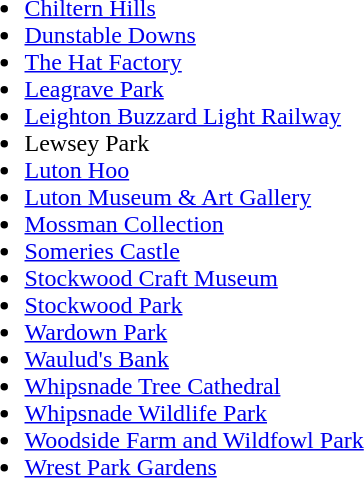<table>
<tr>
<td valign="top"><br><ul><li> <a href='#'>Chiltern Hills</a></li><li> <a href='#'>Dunstable Downs</a></li><li><a href='#'>The Hat Factory</a></li><li> <a href='#'>Leagrave Park</a></li><li> <a href='#'>Leighton Buzzard Light Railway</a></li><li> Lewsey Park</li><li> <a href='#'>Luton Hoo</a></li><li> <a href='#'>Luton Museum & Art Gallery</a></li><li> <a href='#'>Mossman Collection</a></li><li><a href='#'>Someries Castle</a></li><li> <a href='#'>Stockwood Craft Museum</a></li><li> <a href='#'>Stockwood Park</a></li><li> <a href='#'>Wardown Park</a></li><li> <a href='#'>Waulud's Bank</a></li><li> <a href='#'>Whipsnade Tree Cathedral</a></li><li> <a href='#'>Whipsnade Wildlife Park</a></li><li><a href='#'>Woodside Farm and Wildfowl Park</a></li><li> <a href='#'>Wrest Park Gardens</a></li></ul></td>
</tr>
</table>
